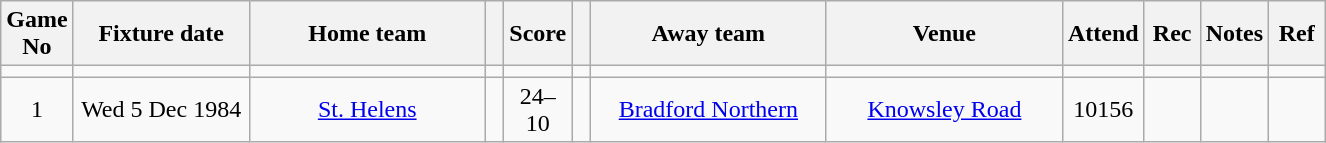<table class="wikitable" style="text-align:center;">
<tr>
<th width=10 abbr="No">Game No</th>
<th width=110 abbr="Date">Fixture date</th>
<th width=150 abbr="Home Team">Home team</th>
<th width=5 abbr="space"></th>
<th width=20 abbr="Score">Score</th>
<th width=5 abbr="space"></th>
<th width=150 abbr="Away Team">Away team</th>
<th width=150 abbr="Venue">Venue</th>
<th width=30 abbr="Att">Attend</th>
<th width=30 abbr="Rec">Rec</th>
<th width=20 abbr="Notes">Notes</th>
<th width=30 abbr="Ref">Ref</th>
</tr>
<tr>
<td></td>
<td></td>
<td></td>
<td></td>
<td></td>
<td></td>
<td></td>
<td></td>
<td></td>
<td></td>
<td></td>
<td></td>
</tr>
<tr>
<td>1</td>
<td>Wed 5 Dec 1984</td>
<td><a href='#'>St. Helens</a></td>
<td></td>
<td>24–10</td>
<td></td>
<td><a href='#'>Bradford Northern</a></td>
<td><a href='#'>Knowsley Road</a></td>
<td>10156</td>
<td></td>
<td></td>
<td></td>
</tr>
</table>
